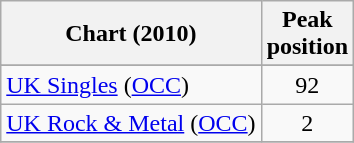<table class="wikitable sortable">
<tr>
<th>Chart (2010)</th>
<th>Peak<br>position</th>
</tr>
<tr>
</tr>
<tr>
<td><a href='#'>UK Singles</a> (<a href='#'>OCC</a>)</td>
<td style="text-align:center;">92</td>
</tr>
<tr>
<td align="left"><a href='#'>UK Rock & Metal</a> (<a href='#'>OCC</a>)</td>
<td align="center">2</td>
</tr>
<tr>
</tr>
</table>
